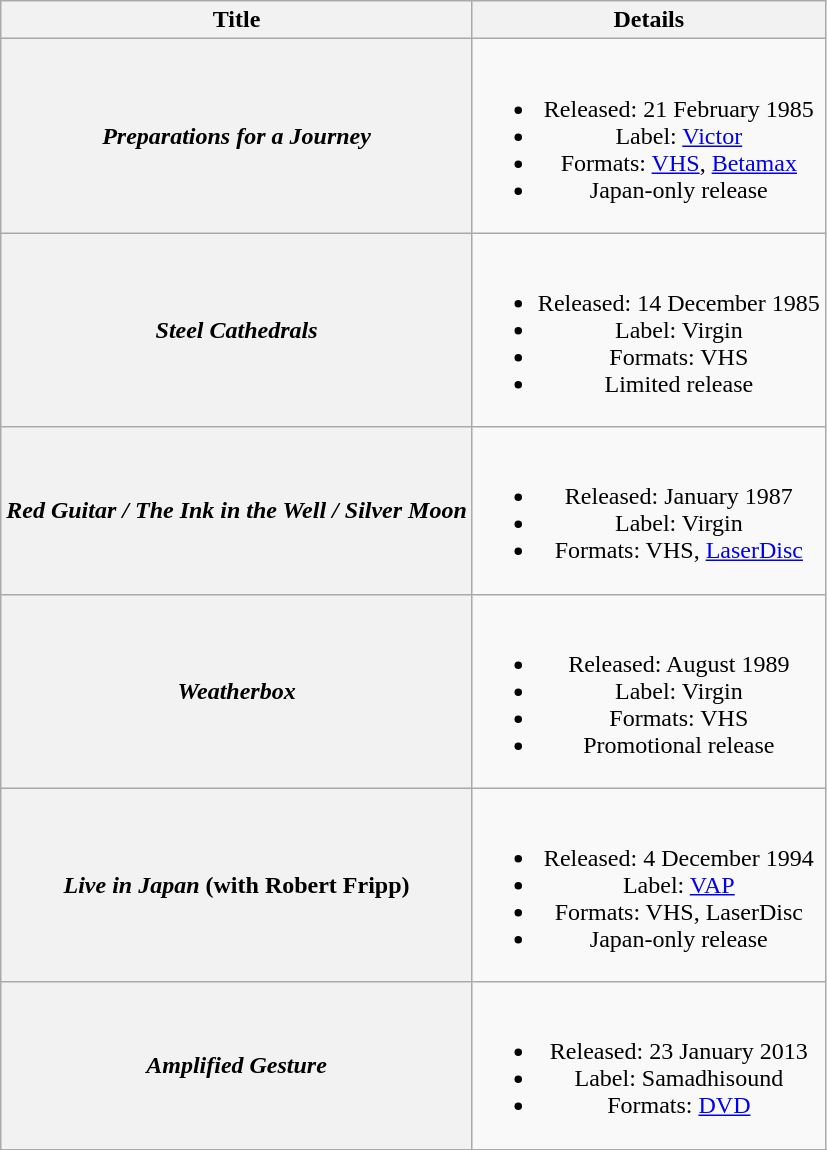<table class="wikitable plainrowheaders" style="text-align:center;">
<tr>
<th scope="col">Title</th>
<th scope="col">Details</th>
</tr>
<tr>
<th scope="row"><em>Preparations for a Journey</em></th>
<td><br><ul><li>Released: 21 February 1985</li><li>Label: <a href='#'>Victor</a></li><li>Formats: <a href='#'>VHS</a>, <a href='#'>Betamax</a></li><li>Japan-only release</li></ul></td>
</tr>
<tr>
<th scope="row"><em>Steel Cathedrals</em></th>
<td><br><ul><li>Released: 14 December 1985</li><li>Label: Virgin</li><li>Formats: VHS</li><li>Limited release</li></ul></td>
</tr>
<tr>
<th scope="row"><em>Red Guitar / The Ink in the Well / Silver Moon</em></th>
<td><br><ul><li>Released: January 1987</li><li>Label: Virgin</li><li>Formats: VHS, <a href='#'>LaserDisc</a></li></ul></td>
</tr>
<tr>
<th scope="row"><em>Weatherbox</em></th>
<td><br><ul><li>Released: August 1989</li><li>Label: Virgin</li><li>Formats: VHS</li><li>Promotional release</li></ul></td>
</tr>
<tr>
<th scope="row"><em>Live in Japan</em> (with Robert Fripp)</th>
<td><br><ul><li>Released: 4 December 1994</li><li>Label: <a href='#'>VAP</a></li><li>Formats: VHS, LaserDisc</li><li>Japan-only release</li></ul></td>
</tr>
<tr>
<th scope="row"><em>Amplified Gesture</em></th>
<td><br><ul><li>Released: 23 January 2013</li><li>Label: Samadhisound</li><li>Formats: <a href='#'>DVD</a></li></ul></td>
</tr>
</table>
